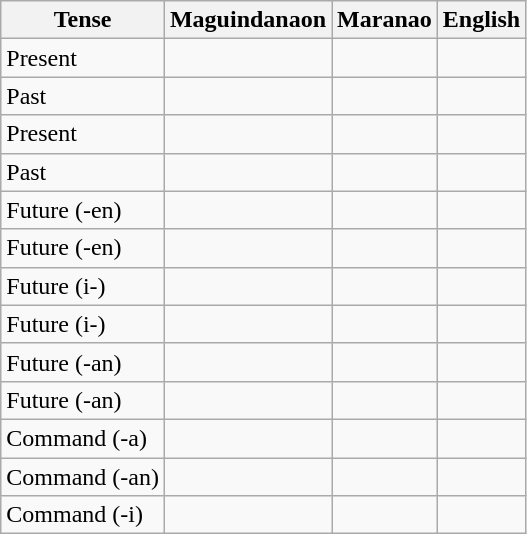<table class="wikitable">
<tr>
<th>Tense</th>
<th>Maguindanaon</th>
<th>Maranao</th>
<th>English</th>
</tr>
<tr>
<td>Present</td>
<td>  </td>
<td>  </td>
<td>  </td>
</tr>
<tr>
<td>Past</td>
<td>  </td>
<td>  </td>
<td>  </td>
</tr>
<tr>
<td>Present</td>
<td>  </td>
<td>  </td>
<td>  </td>
</tr>
<tr>
<td>Past</td>
<td>  </td>
<td>  </td>
<td>  </td>
</tr>
<tr>
<td>Future (-en)</td>
<td>  </td>
<td> </td>
<td>  </td>
</tr>
<tr>
<td>Future (-en)</td>
<td>  </td>
<td> </td>
<td>  </td>
</tr>
<tr>
<td>Future (i-)</td>
<td>  </td>
<td>  </td>
<td>  </td>
</tr>
<tr>
<td>Future (i-)</td>
<td>  </td>
<td>  </td>
<td>  </td>
</tr>
<tr>
<td>Future (-an)</td>
<td>  </td>
<td>  </td>
<td>  </td>
</tr>
<tr>
<td>Future (-an)</td>
<td>  </td>
<td>  </td>
<td>  </td>
</tr>
<tr>
<td>Command (-a)</td>
<td>  </td>
<td>  </td>
<td> </td>
</tr>
<tr>
<td>Command (-an)</td>
<td>  </td>
<td>  </td>
<td> </td>
</tr>
<tr>
<td>Command (-i)</td>
<td>  </td>
<td>  </td>
<td> </td>
</tr>
</table>
